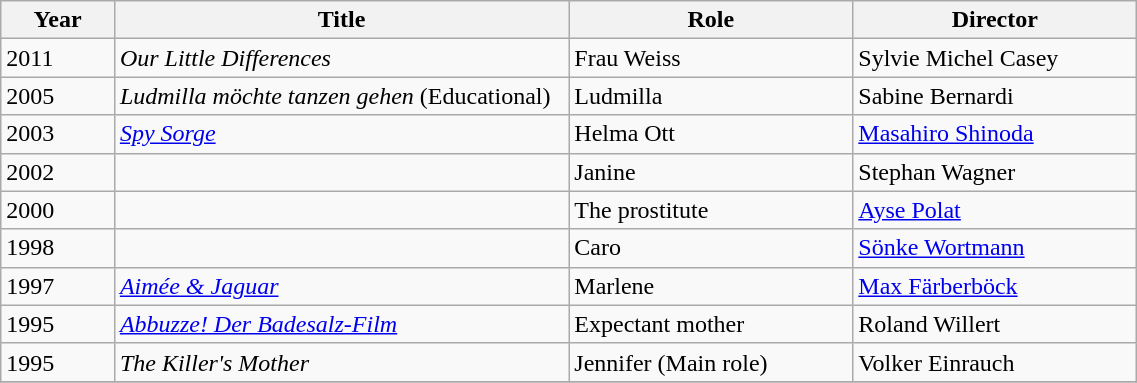<table width=60% class="wikitable">
<tr>
<th width=10%>Year</th>
<th width=40%>Title</th>
<th width=25%>Role</th>
<th width=25%>Director</th>
</tr>
<tr>
<td>2011</td>
<td><em>Our Little Differences</em></td>
<td>Frau Weiss</td>
<td>Sylvie Michel Casey</td>
</tr>
<tr>
<td>2005</td>
<td><em>Ludmilla möchte tanzen gehen</em> (Educational)</td>
<td>Ludmilla</td>
<td>Sabine Bernardi</td>
</tr>
<tr>
<td>2003</td>
<td><em><a href='#'>Spy Sorge</a></em></td>
<td>Helma Ott</td>
<td><a href='#'>Masahiro Shinoda</a></td>
</tr>
<tr>
<td>2002</td>
<td><em></em></td>
<td>Janine</td>
<td>Stephan Wagner</td>
</tr>
<tr>
<td>2000</td>
<td><em></em></td>
<td>The prostitute</td>
<td><a href='#'>Ayse Polat</a></td>
</tr>
<tr>
<td>1998</td>
<td><em></em></td>
<td>Caro</td>
<td><a href='#'>Sönke Wortmann</a></td>
</tr>
<tr>
<td>1997</td>
<td><em><a href='#'>Aimée & Jaguar</a></em></td>
<td>Marlene</td>
<td><a href='#'>Max Färberböck</a></td>
</tr>
<tr>
<td>1995</td>
<td><em><a href='#'>Abbuzze! Der Badesalz-Film</a></em></td>
<td>Expectant mother</td>
<td>Roland Willert</td>
</tr>
<tr>
<td>1995</td>
<td><em>The Killer's Mother</em></td>
<td>Jennifer (Main role)</td>
<td>Volker Einrauch</td>
</tr>
<tr>
</tr>
</table>
